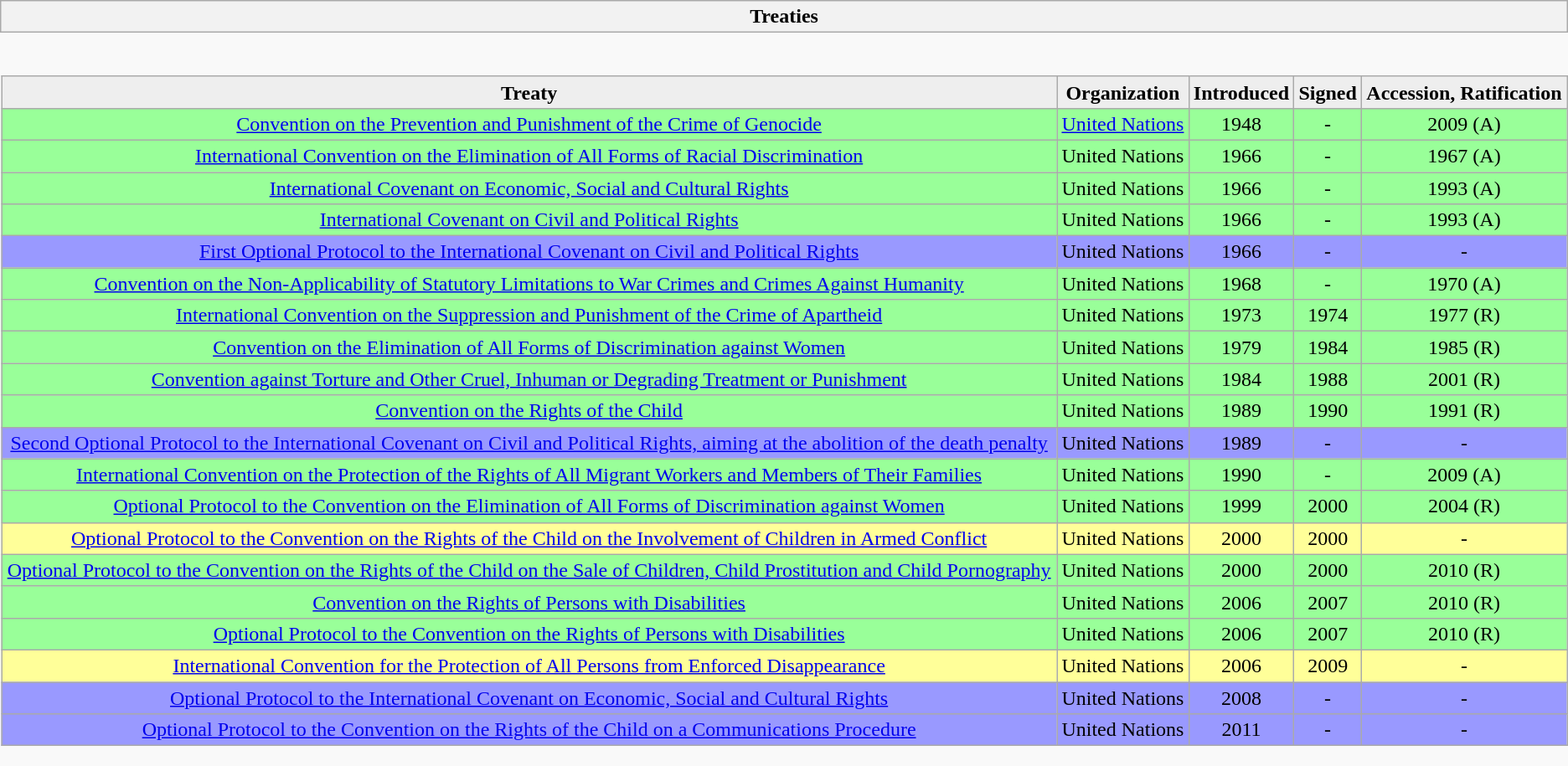<table class="wikitable collapsible collapsed" style="border:none; ">
<tr>
<th>Treaties</th>
</tr>
<tr>
<td style="padding:0; border:none;"><br><table class="wikitable sortable" width=100% style="border-collapse:collapse;">
<tr style="background:#eee; font-weight:bold; text-align:center;">
<td>Treaty</td>
<td>Organization</td>
<td>Introduced</td>
<td>Signed</td>
<td>Accession, Ratification</td>
</tr>
<tr align=center>
<td style="background:#9f9; align=left"><a href='#'>Convention on the Prevention and Punishment of the Crime of Genocide</a></td>
<td style="background:#9f9;"><a href='#'>United Nations</a></td>
<td style="background:#9f9;">1948</td>
<td style="background:#9f9;">-</td>
<td style="background:#9f9;">2009 (A)</td>
</tr>
<tr align=center>
<td style="background:#9f9; align=left"><a href='#'>International Convention on the Elimination of All Forms of Racial Discrimination</a></td>
<td style="background:#9f9;">United Nations</td>
<td style="background:#9f9;">1966</td>
<td style="background:#9f9;">-</td>
<td style="background:#9f9;">1967 (A)</td>
</tr>
<tr align=center>
<td style="background:#9f9; align=left"><a href='#'>International Covenant on Economic, Social and Cultural Rights</a></td>
<td style="background:#9f9;">United Nations</td>
<td style="background:#9f9;">1966</td>
<td style="background:#9f9;">-</td>
<td style="background:#9f9;">1993 (A)</td>
</tr>
<tr align=center>
<td style="background:#9f9; align=left"><a href='#'>International Covenant on Civil and Political Rights</a></td>
<td style="background:#9f9;">United Nations</td>
<td style="background:#9f9;">1966</td>
<td style="background:#9f9;">-</td>
<td style="background:#9f9;">1993 (A)</td>
</tr>
<tr align=center>
<td style="background:#99f; align=left"><a href='#'>First Optional Protocol to the International Covenant on Civil and Political Rights</a></td>
<td style="background:#99f;">United Nations</td>
<td style="background:#99f;">1966</td>
<td style="background:#99f;">-</td>
<td style="background:#99f;">-</td>
</tr>
<tr align=center>
<td style="background:#9f9; align=left"><a href='#'>Convention on the Non-Applicability of Statutory Limitations to War Crimes and Crimes Against Humanity</a></td>
<td style="background:#9f9;">United Nations</td>
<td style="background:#9f9;">1968</td>
<td style="background:#9f9;">-</td>
<td style="background:#9f9;">1970 (A)</td>
</tr>
<tr align=center>
<td style="background:#9f9; align=left"><a href='#'>International Convention on the Suppression and Punishment of the Crime of Apartheid</a></td>
<td style="background:#9f9;">United Nations</td>
<td style="background:#9f9;">1973</td>
<td style="background:#9f9;">1974</td>
<td style="background:#9f9;">1977 (R)</td>
</tr>
<tr align=center>
<td style="background:#9f9; align=left"><a href='#'>Convention on the Elimination of All Forms of Discrimination against Women</a></td>
<td style="background:#9f9;">United Nations</td>
<td style="background:#9f9;">1979</td>
<td style="background:#9f9;">1984</td>
<td style="background:#9f9;">1985 (R)</td>
</tr>
<tr align=center>
<td style="background:#9f9; align=left"><a href='#'>Convention against Torture and Other Cruel, Inhuman or Degrading Treatment or Punishment</a></td>
<td style="background:#9f9;">United Nations</td>
<td style="background:#9f9;">1984</td>
<td style="background:#9f9;">1988</td>
<td style="background:#9f9;">2001 (R)</td>
</tr>
<tr align=center>
<td style="background:#9f9; align=left"><a href='#'>Convention on the Rights of the Child</a></td>
<td style="background:#9f9;">United Nations</td>
<td style="background:#9f9;">1989</td>
<td style="background:#9f9;">1990</td>
<td style="background:#9f9;">1991 (R)</td>
</tr>
<tr align=center>
<td style="background:#99f; align=left"><a href='#'>Second Optional Protocol to the International Covenant on Civil and Political Rights, aiming at the abolition of the death penalty</a></td>
<td style="background:#99f;">United Nations</td>
<td style="background:#99f;">1989</td>
<td style="background:#99f;">-</td>
<td style="background:#99f;">-</td>
</tr>
<tr align=center>
<td style="background:#9f9; align=left"><a href='#'>International Convention on the Protection of the Rights of All Migrant Workers and Members of Their Families</a></td>
<td style="background:#9f9;">United Nations</td>
<td style="background:#9f9;">1990</td>
<td style="background:#9f9;">-</td>
<td style="background:#9f9;">2009 (A)</td>
</tr>
<tr align=center>
<td style="background:#9f9; align=left"><a href='#'>Optional Protocol to the Convention on the Elimination of All Forms of Discrimination against Women</a></td>
<td style="background:#9f9;">United Nations</td>
<td style="background:#9f9;">1999</td>
<td style="background:#9f9;">2000</td>
<td style="background:#9f9;">2004 (R)</td>
</tr>
<tr align=center>
<td style="background:#ff9; align=left"><a href='#'>Optional Protocol to the Convention on the Rights of the Child on the Involvement of Children in Armed Conflict</a></td>
<td style="background:#ff9;">United Nations</td>
<td style="background:#ff9;">2000</td>
<td style="background:#ff9;">2000</td>
<td style="background:#ff9;">-</td>
</tr>
<tr align=center>
<td style="background:#9f9; align=left"><a href='#'>Optional Protocol to the Convention on the Rights of the Child on the Sale of Children, Child Prostitution and Child Pornography</a></td>
<td style="background:#9f9;">United Nations</td>
<td style="background:#9f9;">2000</td>
<td style="background:#9f9;">2000</td>
<td style="background:#9f9;">2010 (R)</td>
</tr>
<tr align=center>
<td style="background:#9f9; align=left"><a href='#'>Convention on the Rights of Persons with Disabilities</a></td>
<td style="background:#9f9;">United Nations</td>
<td style="background:#9f9;">2006</td>
<td style="background:#9f9;">2007</td>
<td style="background:#9f9;">2010 (R)</td>
</tr>
<tr align=center>
<td style="background:#9f9; align=left"><a href='#'>Optional Protocol to the Convention on the Rights of Persons with Disabilities</a></td>
<td style="background:#9f9;">United Nations</td>
<td style="background:#9f9;">2006</td>
<td style="background:#9f9;">2007</td>
<td style="background:#9f9;">2010 (R)</td>
</tr>
<tr align=center>
<td style="background:#ff9; align=left"><a href='#'>International Convention for the Protection of All Persons from Enforced Disappearance</a></td>
<td style="background:#ff9;">United Nations</td>
<td style="background:#ff9;">2006</td>
<td style="background:#ff9;">2009</td>
<td style="background:#ff9;">-</td>
</tr>
<tr align=center>
<td style="background:#99f; align=left"><a href='#'>Optional Protocol to the International Covenant on Economic, Social and Cultural Rights</a></td>
<td style="background:#99f;">United Nations</td>
<td style="background:#99f;">2008</td>
<td style="background:#99f;">-</td>
<td style="background:#99f;">-</td>
</tr>
<tr align=center>
<td style="background:#99f; align=left"><a href='#'>Optional Protocol to the Convention on the Rights of the Child on a Communications Procedure</a></td>
<td style="background:#99f;">United Nations</td>
<td style="background:#99f;">2011</td>
<td style="background:#99f;">-</td>
<td style="background:#99f;">-</td>
</tr>
</table>
</td>
</tr>
</table>
